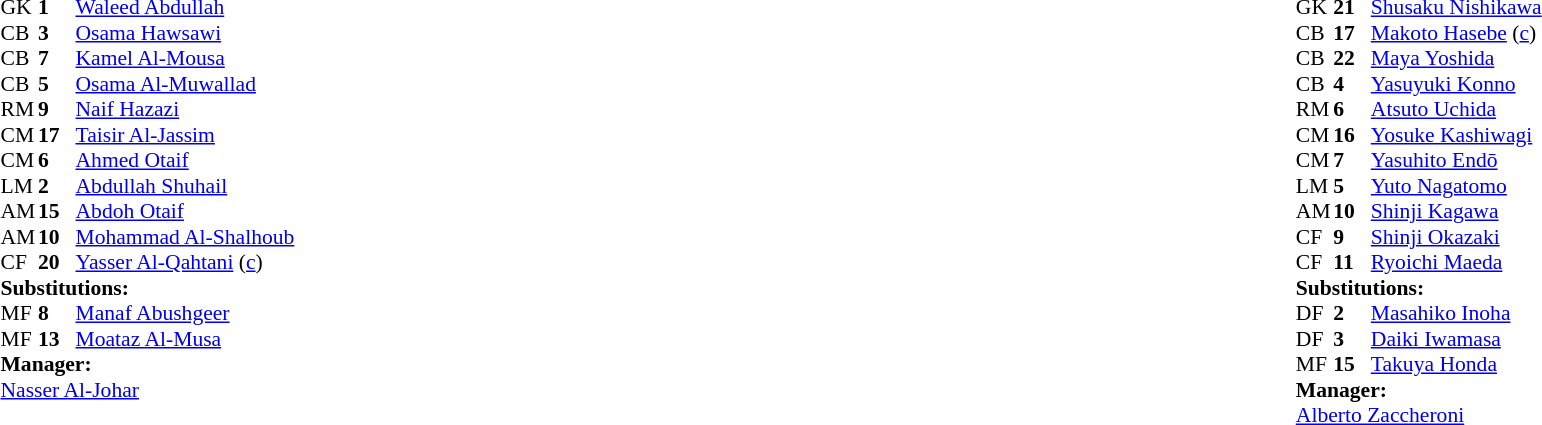<table width="100%">
<tr>
<td valign="top" width="50%"><br><table style="font-size: 90%" cellspacing="0" cellpadding="0">
<tr>
<th width="25"></th>
<th width="25"></th>
</tr>
<tr>
<td>GK</td>
<td><strong>1</strong></td>
<td><a href='#'>Waleed Abdullah</a></td>
</tr>
<tr>
<td>CB</td>
<td><strong>3</strong></td>
<td><a href='#'>Osama Hawsawi</a></td>
</tr>
<tr>
<td>CB</td>
<td><strong>7</strong></td>
<td><a href='#'>Kamel Al-Mousa</a></td>
<td></td>
</tr>
<tr>
<td>CB</td>
<td><strong>5</strong></td>
<td><a href='#'>Osama Al-Muwallad</a></td>
</tr>
<tr>
<td>RM</td>
<td><strong>9</strong></td>
<td><a href='#'>Naif Hazazi</a></td>
<td></td>
<td></td>
</tr>
<tr>
<td>CM</td>
<td><strong>17</strong></td>
<td><a href='#'>Taisir Al-Jassim</a></td>
</tr>
<tr>
<td>CM</td>
<td><strong>6</strong></td>
<td><a href='#'>Ahmed Otaif</a></td>
</tr>
<tr>
<td>LM</td>
<td><strong>2</strong></td>
<td><a href='#'>Abdullah Shuhail</a></td>
</tr>
<tr>
<td>AM</td>
<td><strong>15</strong></td>
<td><a href='#'>Abdoh Otaif</a></td>
<td></td>
<td></td>
</tr>
<tr>
<td>AM</td>
<td><strong>10</strong></td>
<td><a href='#'>Mohammad Al-Shalhoub</a></td>
</tr>
<tr>
<td>CF</td>
<td><strong>20</strong></td>
<td><a href='#'>Yasser Al-Qahtani</a> (<a href='#'>c</a>)</td>
</tr>
<tr>
<td colspan=3><strong>Substitutions:</strong></td>
</tr>
<tr>
<td>MF</td>
<td><strong>8</strong></td>
<td><a href='#'>Manaf Abushgeer</a></td>
<td></td>
<td></td>
</tr>
<tr>
<td>MF</td>
<td><strong>13</strong></td>
<td><a href='#'>Moataz Al-Musa</a></td>
<td></td>
<td></td>
</tr>
<tr>
<td colspan=3><strong>Manager:</strong></td>
</tr>
<tr>
<td colspan=3><a href='#'>Nasser Al-Johar</a></td>
</tr>
</table>
</td>
<td valign="top"></td>
<td valign="top" width="50%"><br><table style="font-size: 90%" cellspacing="0" cellpadding="0" align="center">
<tr>
<th width=25></th>
<th width=25></th>
</tr>
<tr>
<td>GK</td>
<td><strong>21</strong></td>
<td><a href='#'>Shusaku Nishikawa</a></td>
</tr>
<tr>
<td>CB</td>
<td><strong>17</strong></td>
<td><a href='#'>Makoto Hasebe</a> (<a href='#'>c</a>)</td>
</tr>
<tr>
<td>CB</td>
<td><strong>22</strong></td>
<td><a href='#'>Maya Yoshida</a></td>
<td></td>
<td></td>
</tr>
<tr>
<td>CB</td>
<td><strong>4</strong></td>
<td><a href='#'>Yasuyuki Konno</a></td>
</tr>
<tr>
<td>RM</td>
<td><strong>6</strong></td>
<td><a href='#'>Atsuto Uchida</a></td>
<td></td>
<td></td>
</tr>
<tr>
<td>CM</td>
<td><strong>16</strong></td>
<td><a href='#'>Yosuke Kashiwagi</a></td>
</tr>
<tr>
<td>CM</td>
<td><strong>7</strong></td>
<td><a href='#'>Yasuhito Endō</a></td>
<td></td>
<td></td>
</tr>
<tr>
<td>LM</td>
<td><strong>5</strong></td>
<td><a href='#'>Yuto Nagatomo</a></td>
</tr>
<tr>
<td>AM</td>
<td><strong>10</strong></td>
<td><a href='#'>Shinji Kagawa</a></td>
</tr>
<tr>
<td>CF</td>
<td><strong>9</strong></td>
<td><a href='#'>Shinji Okazaki</a></td>
</tr>
<tr>
<td>CF</td>
<td><strong>11</strong></td>
<td><a href='#'>Ryoichi Maeda</a></td>
</tr>
<tr>
<td colspan=3><strong>Substitutions:</strong></td>
</tr>
<tr>
<td>DF</td>
<td><strong>2</strong></td>
<td><a href='#'>Masahiko Inoha</a></td>
<td></td>
<td></td>
</tr>
<tr>
<td>DF</td>
<td><strong>3</strong></td>
<td><a href='#'>Daiki Iwamasa</a></td>
<td></td>
<td></td>
</tr>
<tr>
<td>MF</td>
<td><strong>15</strong></td>
<td><a href='#'>Takuya Honda</a></td>
<td></td>
<td></td>
</tr>
<tr>
<td colspan=3><strong>Manager:</strong></td>
</tr>
<tr>
<td colspan=3> <a href='#'>Alberto Zaccheroni</a></td>
</tr>
</table>
</td>
</tr>
</table>
